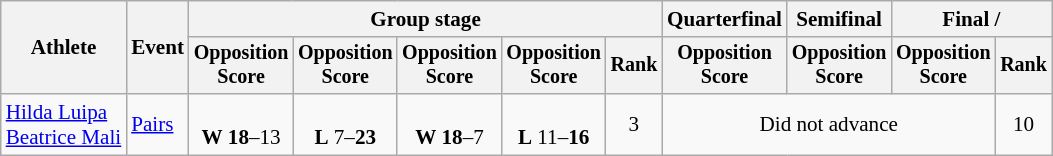<table class="wikitable" style="font-size:88%">
<tr>
<th rowspan=2>Athlete</th>
<th rowspan=2>Event</th>
<th colspan=5>Group stage</th>
<th>Quarterfinal</th>
<th>Semifinal</th>
<th colspan=2>Final / </th>
</tr>
<tr style="font-size:95%">
<th>Opposition<br>Score</th>
<th>Opposition<br>Score</th>
<th>Opposition<br>Score</th>
<th>Opposition<br>Score</th>
<th>Rank</th>
<th>Opposition<br>Score</th>
<th>Opposition<br>Score</th>
<th>Opposition<br>Score</th>
<th>Rank</th>
</tr>
<tr align=center>
<td align=left><a href='#'>Hilda Luipa</a><br><a href='#'>Beatrice Mali</a></td>
<td align=left><a href='#'>Pairs</a></td>
<td><br><strong>W</strong> <strong>18</strong>–13</td>
<td><br><strong>L</strong> 7–<strong>23</strong></td>
<td><br><strong>W</strong> <strong>18</strong>–7</td>
<td><br><strong>L</strong> 11–<strong>16</strong></td>
<td>3</td>
<td colspan=3>Did not advance</td>
<td>10</td>
</tr>
</table>
